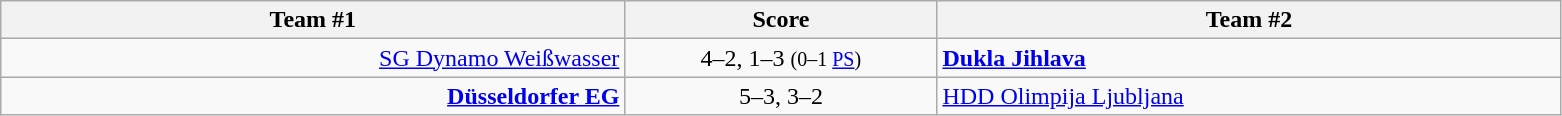<table class="wikitable" style="text-align: center;">
<tr>
<th width=22%>Team #1</th>
<th width=11%>Score</th>
<th width=22%>Team #2</th>
</tr>
<tr>
<td style="text-align: right;"><a href='#'>SG Dynamo Weißwasser</a> </td>
<td>4–2, 1–3 <small>(0–1 <a href='#'>PS</a>)</small></td>
<td style="text-align: left;"> <strong><a href='#'>Dukla Jihlava</a></strong></td>
</tr>
<tr>
<td style="text-align: right;"><strong><a href='#'>Düsseldorfer EG</a></strong> </td>
<td>5–3, 3–2</td>
<td style="text-align: left;"> <a href='#'>HDD Olimpija Ljubljana</a></td>
</tr>
</table>
